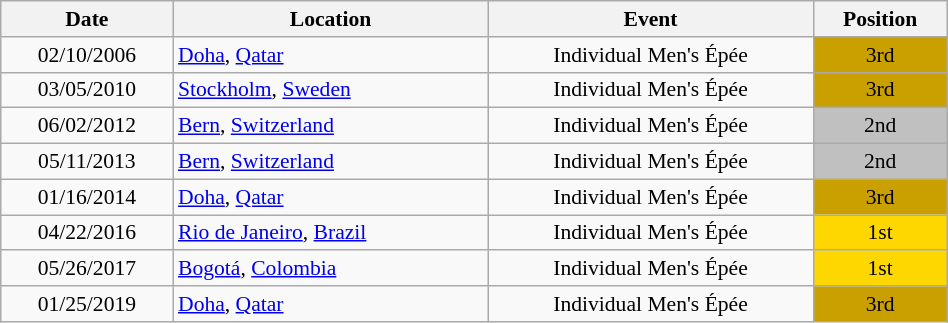<table class="wikitable" width="50%" style="font-size:90%; text-align:center;">
<tr>
<th>Date</th>
<th>Location</th>
<th>Event</th>
<th>Position</th>
</tr>
<tr>
<td>02/10/2006</td>
<td rowspan="1" align="left"> <a href='#'>Doha</a>, <a href='#'>Qatar</a></td>
<td>Individual Men's Épée</td>
<td bgcolor="caramel">3rd</td>
</tr>
<tr>
<td>03/05/2010</td>
<td rowspan="1" align="left"> <a href='#'>Stockholm</a>, <a href='#'>Sweden</a></td>
<td>Individual Men's Épée</td>
<td bgcolor="caramel">3rd</td>
</tr>
<tr>
<td>06/02/2012</td>
<td rowspan="1" align="left"> <a href='#'>Bern</a>, <a href='#'>Switzerland</a></td>
<td>Individual Men's Épée</td>
<td bgcolor="silver">2nd</td>
</tr>
<tr>
<td>05/11/2013</td>
<td rowspan="1" align="left"> <a href='#'>Bern</a>, <a href='#'>Switzerland</a></td>
<td>Individual Men's Épée</td>
<td bgcolor="silver">2nd</td>
</tr>
<tr>
<td>01/16/2014</td>
<td rowspan="1" align="left"> <a href='#'>Doha</a>, <a href='#'>Qatar</a></td>
<td>Individual Men's Épée</td>
<td bgcolor="caramel">3rd</td>
</tr>
<tr>
<td>04/22/2016</td>
<td rowspan="1" align="left"> <a href='#'>Rio de Janeiro</a>, <a href='#'>Brazil</a></td>
<td>Individual Men's Épée</td>
<td bgcolor="gold">1st</td>
</tr>
<tr>
<td>05/26/2017</td>
<td rowspan="1" align="left"> <a href='#'>Bogotá</a>, <a href='#'>Colombia</a></td>
<td>Individual Men's Épée</td>
<td bgcolor="gold">1st</td>
</tr>
<tr>
<td rowspan="1">01/25/2019</td>
<td rowspan="1" align="left"> <a href='#'>Doha</a>, <a href='#'>Qatar</a></td>
<td>Individual Men's Épée</td>
<td bgcolor="caramel">3rd</td>
</tr>
</table>
